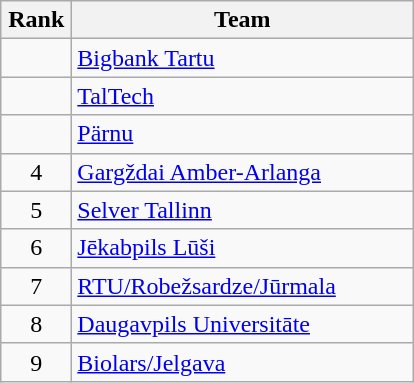<table class=wikitable style="text-align:center">
<tr>
<th width=40>Rank</th>
<th width=220>Team</th>
</tr>
<tr>
<td></td>
<td align=left> <a href='#'>Bigbank Tartu</a></td>
</tr>
<tr>
<td></td>
<td align=left> <a href='#'>TalTech</a></td>
</tr>
<tr>
<td></td>
<td align=left> <a href='#'>Pärnu</a></td>
</tr>
<tr>
<td>4</td>
<td align=left> <a href='#'>Gargždai Amber-Arlanga</a></td>
</tr>
<tr>
<td>5</td>
<td align=left> <a href='#'>Selver Tallinn</a></td>
</tr>
<tr>
<td>6</td>
<td align=left> <a href='#'>Jēkabpils Lūši</a></td>
</tr>
<tr>
<td>7</td>
<td align=left> <a href='#'>RTU/Robežsardze/Jūrmala</a></td>
</tr>
<tr>
<td>8</td>
<td align=left> <a href='#'>Daugavpils Universitāte</a></td>
</tr>
<tr>
<td>9</td>
<td align=left> <a href='#'>Biolars/Jelgava</a></td>
</tr>
</table>
